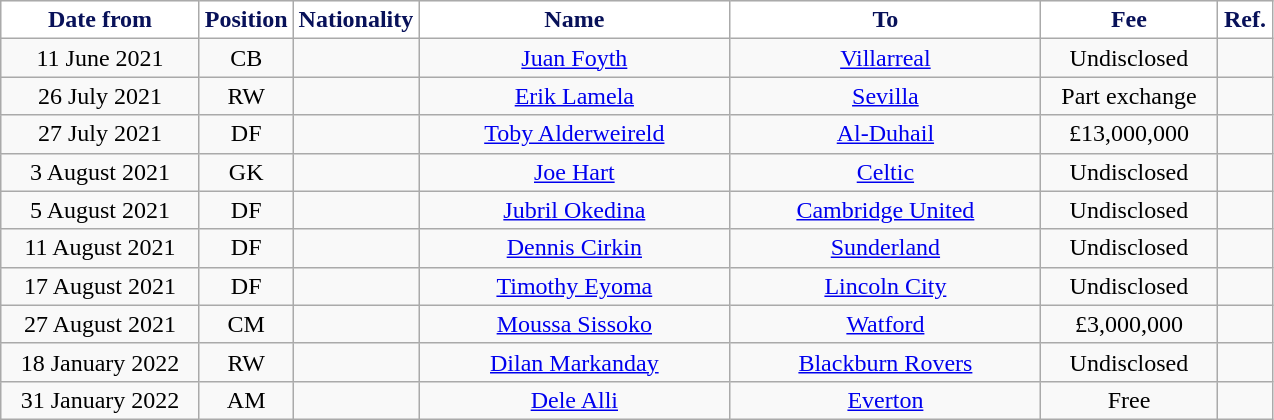<table class="wikitable" style="text-align:center">
<tr>
<th style="background:#FFFFFF; color:#081159; width:125px;">Date from</th>
<th style="background:#FFFFFF; color:#081159; width:50px;">Position</th>
<th style="background:#FFFFFF; color:#081159; width:50px;">Nationality</th>
<th style="background:#FFFFFF; color:#081159; width:200px;">Name</th>
<th style="background:#FFFFFF; color:#081159; width:200px;">To</th>
<th style="background:#FFFFFF; color:#081159; width:110px;">Fee</th>
<th style="background:#FFFFFF; color:#081159; width:30px;">Ref.</th>
</tr>
<tr>
<td>11 June 2021</td>
<td>CB</td>
<td></td>
<td><a href='#'>Juan Foyth</a></td>
<td> <a href='#'>Villarreal</a></td>
<td>Undisclosed</td>
<td></td>
</tr>
<tr>
<td>26 July 2021</td>
<td>RW</td>
<td></td>
<td><a href='#'>Erik Lamela</a></td>
<td> <a href='#'>Sevilla</a></td>
<td>Part exchange</td>
<td></td>
</tr>
<tr>
<td>27 July 2021</td>
<td>DF</td>
<td></td>
<td><a href='#'>Toby Alderweireld</a></td>
<td> <a href='#'>Al-Duhail</a></td>
<td>£13,000,000</td>
<td></td>
</tr>
<tr>
<td>3 August 2021</td>
<td>GK</td>
<td></td>
<td><a href='#'>Joe Hart</a></td>
<td> <a href='#'>Celtic</a></td>
<td>Undisclosed</td>
<td></td>
</tr>
<tr>
<td>5 August 2021</td>
<td>DF</td>
<td></td>
<td><a href='#'>Jubril Okedina</a></td>
<td> <a href='#'>Cambridge United</a></td>
<td>Undisclosed</td>
<td></td>
</tr>
<tr>
<td>11 August 2021</td>
<td>DF</td>
<td></td>
<td><a href='#'>Dennis Cirkin</a></td>
<td> <a href='#'>Sunderland</a></td>
<td>Undisclosed</td>
<td></td>
</tr>
<tr>
<td>17 August 2021</td>
<td>DF</td>
<td></td>
<td><a href='#'>Timothy Eyoma</a></td>
<td> <a href='#'>Lincoln City</a></td>
<td>Undisclosed</td>
<td></td>
</tr>
<tr>
<td>27 August 2021</td>
<td>CM</td>
<td></td>
<td><a href='#'>Moussa Sissoko</a></td>
<td> <a href='#'>Watford</a></td>
<td>£3,000,000</td>
<td></td>
</tr>
<tr>
<td>18 January 2022</td>
<td>RW</td>
<td></td>
<td><a href='#'>Dilan Markanday</a></td>
<td> <a href='#'>Blackburn Rovers</a></td>
<td>Undisclosed</td>
<td></td>
</tr>
<tr>
<td>31 January 2022</td>
<td>AM</td>
<td></td>
<td><a href='#'>Dele Alli</a></td>
<td> <a href='#'>Everton</a></td>
<td>Free</td>
<td></td>
</tr>
</table>
